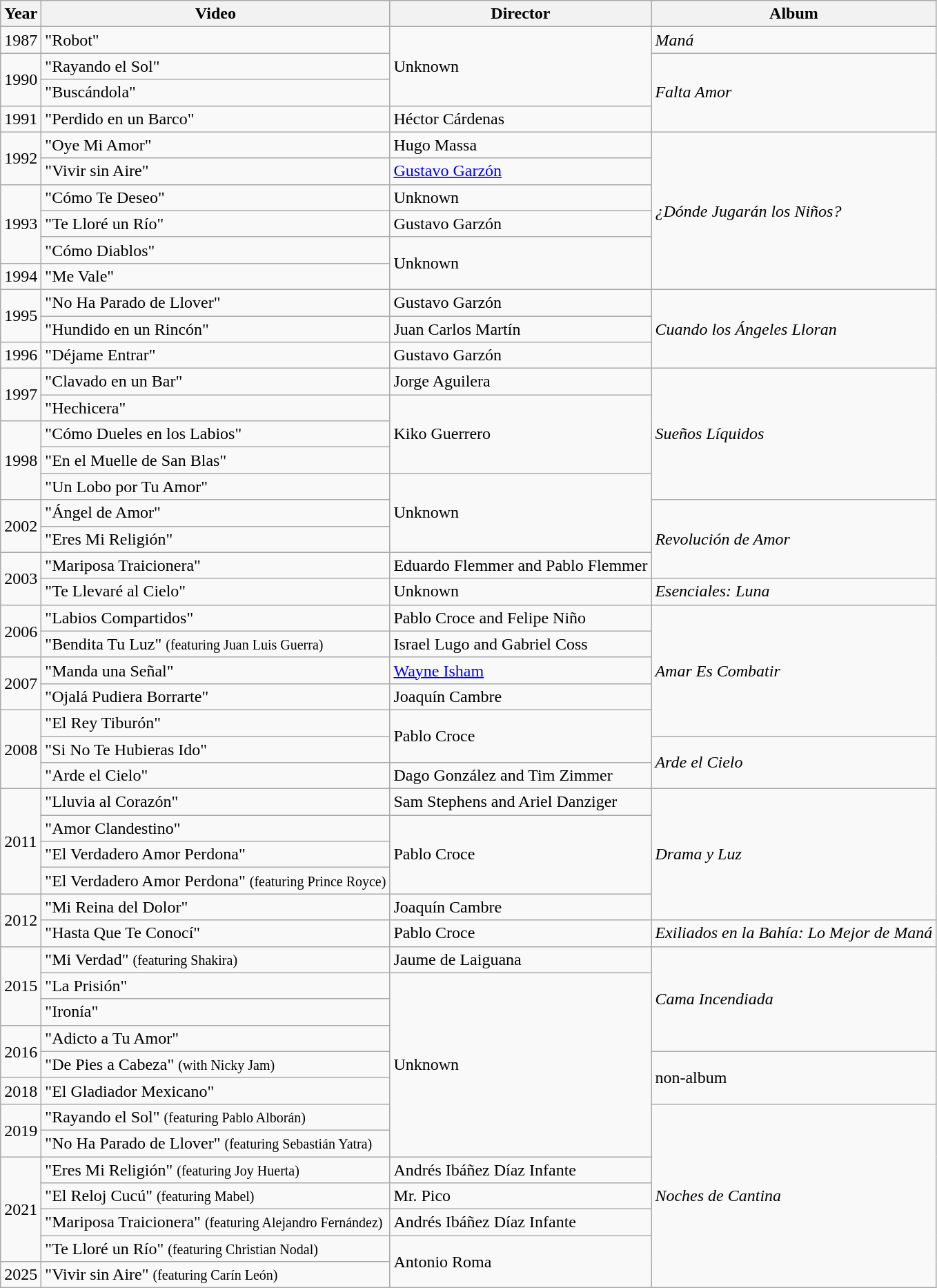<table class="wikitable">
<tr>
<th>Year</th>
<th>Video</th>
<th>Director</th>
<th>Album</th>
</tr>
<tr>
<td>1987</td>
<td>"Robot"</td>
<td rowspan="3">Unknown</td>
<td><em>Maná</em></td>
</tr>
<tr>
<td rowspan="2">1990</td>
<td>"Rayando el Sol"</td>
<td rowspan="3"><em>Falta Amor</em></td>
</tr>
<tr>
<td>"Buscándola"</td>
</tr>
<tr>
<td>1991</td>
<td>"Perdido en un Barco"</td>
<td>Héctor Cárdenas</td>
</tr>
<tr>
<td rowspan="2">1992</td>
<td>"Oye Mi Amor"</td>
<td>Hugo Massa</td>
<td rowspan="6"><em>¿Dónde Jugarán los Niños?</em></td>
</tr>
<tr>
<td>"Vivir sin Aire"</td>
<td><a href='#'>Gustavo Garzón</a></td>
</tr>
<tr>
<td rowspan="3">1993</td>
<td>"Cómo Te Deseo"</td>
<td>Unknown</td>
</tr>
<tr>
<td>"Te Lloré un Río"</td>
<td>Gustavo Garzón</td>
</tr>
<tr>
<td>"Cómo Diablos"</td>
<td rowspan="2">Unknown</td>
</tr>
<tr>
<td>1994</td>
<td>"Me Vale"</td>
</tr>
<tr>
<td rowspan="2">1995</td>
<td>"No Ha Parado de Llover"</td>
<td>Gustavo Garzón</td>
<td rowspan="3"><em>Cuando los Ángeles Lloran</em></td>
</tr>
<tr>
<td>"Hundido en un Rincón"</td>
<td>Juan Carlos Martín</td>
</tr>
<tr>
<td>1996</td>
<td>"Déjame Entrar"</td>
<td>Gustavo Garzón</td>
</tr>
<tr>
<td rowspan="2">1997</td>
<td>"Clavado en un Bar"</td>
<td>Jorge Aguilera</td>
<td rowspan="5"><em>Sueños Líquidos</em></td>
</tr>
<tr>
<td>"Hechicera"</td>
<td rowspan="3">Kiko Guerrero</td>
</tr>
<tr>
<td rowspan="3">1998</td>
<td>"Cómo Dueles en los Labios"</td>
</tr>
<tr>
<td>"En el Muelle de San Blas"</td>
</tr>
<tr>
<td>"Un Lobo por Tu Amor"</td>
<td rowspan="3">Unknown</td>
</tr>
<tr>
<td rowspan="2">2002</td>
<td>"Ángel de Amor"</td>
<td rowspan="3"><em>Revolución de Amor</em></td>
</tr>
<tr>
<td>"Eres Mi Religión"</td>
</tr>
<tr>
<td rowspan="2">2003</td>
<td>"Mariposa Traicionera"</td>
<td>Eduardo Flemmer and Pablo Flemmer</td>
</tr>
<tr>
<td>"Te Llevaré al Cielo"</td>
<td>Unknown</td>
<td><em>Esenciales: Luna</em></td>
</tr>
<tr>
<td rowspan="2">2006</td>
<td>"Labios Compartidos"</td>
<td>Pablo Croce and Felipe Niño</td>
<td rowspan="5"><em>Amar Es Combatir</em></td>
</tr>
<tr>
<td>"Bendita Tu Luz" <small>(featuring Juan Luis Guerra)</small></td>
<td>Israel Lugo and Gabriel Coss</td>
</tr>
<tr>
<td rowspan="2">2007</td>
<td>"Manda una Señal"</td>
<td><a href='#'>Wayne Isham</a></td>
</tr>
<tr>
<td>"Ojalá Pudiera Borrarte"</td>
<td>Joaquín Cambre</td>
</tr>
<tr>
<td rowspan="3">2008</td>
<td>"El Rey Tiburón"</td>
<td rowspan="2">Pablo Croce</td>
</tr>
<tr>
<td>"Si No Te Hubieras Ido"</td>
<td rowspan="2"><em>Arde el Cielo</em></td>
</tr>
<tr>
<td>"Arde el Cielo"</td>
<td>Dago González and Tim Zimmer</td>
</tr>
<tr>
<td rowspan="4">2011</td>
<td>"Lluvia al Corazón"</td>
<td>Sam Stephens and Ariel Danziger</td>
<td rowspan="5"><em>Drama y Luz</em></td>
</tr>
<tr>
<td>"Amor Clandestino"</td>
<td rowspan="3">Pablo Croce</td>
</tr>
<tr>
<td>"El Verdadero Amor Perdona"</td>
</tr>
<tr>
<td>"El Verdadero Amor Perdona" <small>(featuring Prince Royce)</small></td>
</tr>
<tr>
<td rowspan="2">2012</td>
<td>"Mi Reina del Dolor"</td>
<td>Joaquín Cambre</td>
</tr>
<tr>
<td>"Hasta Que Te Conocí"</td>
<td>Pablo Croce</td>
<td><em>Exiliados en la Bahía: Lo Mejor de Maná</em></td>
</tr>
<tr>
<td rowspan="3">2015</td>
<td>"Mi Verdad" <small>(featuring Shakira)</small></td>
<td>Jaume de Laiguana</td>
<td rowspan="4"><em>Cama Incendiada</em></td>
</tr>
<tr>
<td>"La Prisión"</td>
<td rowspan="7">Unknown</td>
</tr>
<tr>
<td>"Ironía"</td>
</tr>
<tr>
<td rowspan="2">2016</td>
<td>"Adicto a Tu Amor"</td>
</tr>
<tr>
<td>"De Pies a Cabeza" <small>(with Nicky Jam)</small></td>
<td rowspan="2">non-album</td>
</tr>
<tr>
<td>2018</td>
<td>"El Gladiador Mexicano"</td>
</tr>
<tr>
<td rowspan="2">2019</td>
<td>"Rayando el Sol" <small>(featuring Pablo Alborán)</small></td>
<td rowspan="7"><em>Noches de Cantina</em></td>
</tr>
<tr>
<td>"No Ha Parado de Llover" <small>(featuring Sebastián Yatra)</small></td>
</tr>
<tr>
<td rowspan="4">2021</td>
<td>"Eres Mi Religión" <small>(featuring Joy Huerta)</small></td>
<td>Andrés Ibáñez Díaz Infante</td>
</tr>
<tr>
<td>"El Reloj Cucú" <small>(featuring Mabel)</small></td>
<td>Mr. Pico</td>
</tr>
<tr>
<td>"Mariposa Traicionera" <small>(featuring Alejandro Fernández)</small></td>
<td>Andrés Ibáñez Díaz Infante</td>
</tr>
<tr>
<td>"Te Lloré un Río" <small>(featuring Christian Nodal)</small></td>
<td rowspan="2">Antonio Roma</td>
</tr>
<tr>
<td>2025</td>
<td>"Vivir sin Aire" <small>(featuring Carín León)</small></td>
</tr>
</table>
